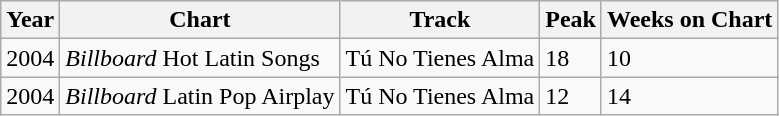<table class="wikitable">
<tr>
<th>Year</th>
<th>Chart</th>
<th>Track</th>
<th>Peak</th>
<th>Weeks on Chart</th>
</tr>
<tr>
<td>2004</td>
<td><em>Billboard</em> Hot Latin Songs</td>
<td>Tú No Tienes Alma</td>
<td>18</td>
<td>10</td>
</tr>
<tr>
<td>2004</td>
<td><em>Billboard</em> Latin Pop Airplay</td>
<td>Tú No Tienes Alma</td>
<td>12</td>
<td>14</td>
</tr>
</table>
